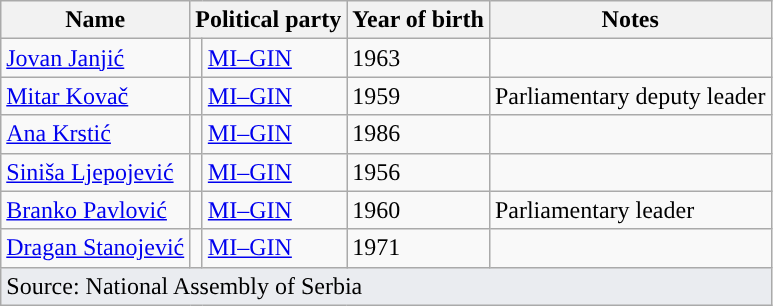<table class="wikitable sortable" style="text-align:left">
<tr>
<th>Name</th>
<th colspan="2">Political party</th>
<th>Year of birth</th>
<th>Notes</th>
</tr>
<tr>
<td><a href='#'>Jovan Janjić</a></td>
<td width="1" style="color:inherit;background: "></td>
<td><a href='#'>MI–GIN</a></td>
<td>1963</td>
<td></td>
</tr>
<tr>
<td><a href='#'>Mitar Kovač</a></td>
<td width="1" style="color:inherit;background: "></td>
<td><a href='#'>MI–GIN</a></td>
<td>1959</td>
<td>Parliamentary deputy leader</td>
</tr>
<tr>
<td><a href='#'>Ana Krstić</a></td>
<td width="1" style="color:inherit;background: "></td>
<td><a href='#'>MI–GIN</a></td>
<td>1986</td>
<td></td>
</tr>
<tr>
<td><a href='#'>Siniša Ljepojević</a></td>
<td width="1" style="color:inherit;background: "></td>
<td><a href='#'>MI–GIN</a></td>
<td>1956</td>
<td></td>
</tr>
<tr>
<td><a href='#'>Branko Pavlović</a></td>
<td width="1" style="color:inherit;background: "></td>
<td><a href='#'>MI–GIN</a></td>
<td>1960</td>
<td>Parliamentary leader</td>
</tr>
<tr>
<td><a href='#'>Dragan Stanojević</a></td>
<td width="1" style="color:inherit;background: "></td>
<td><a href='#'>MI–GIN</a></td>
<td>1971</td>
<td></td>
</tr>
<tr>
<td style="background-color:#EAECF0" colspan="5">Source: National Assembly of Serbia</td>
</tr>
</table>
